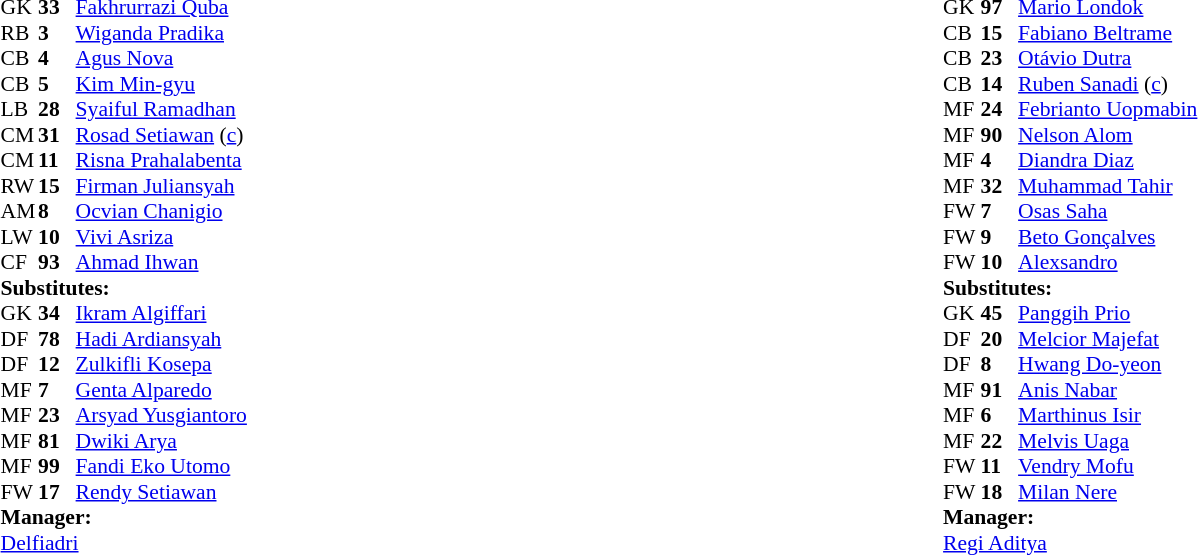<table width="100%">
<tr>
<td valign="top" width="50%"><br><table style="font-size: 90%" cellspacing="0" cellpadding="0" align="center">
<tr>
<th width=25></th>
<th width=25></th>
</tr>
<tr>
<td>GK</td>
<td><strong>33</strong></td>
<td> <a href='#'>Fakhrurrazi Quba</a></td>
</tr>
<tr>
<td>RB</td>
<td><strong>3</strong></td>
<td> <a href='#'>Wiganda Pradika</a></td>
<td></td>
<td></td>
</tr>
<tr>
<td>CB</td>
<td><strong>4</strong></td>
<td> <a href='#'>Agus Nova</a></td>
</tr>
<tr>
<td>CB</td>
<td><strong>5</strong></td>
<td> <a href='#'>Kim Min-gyu</a></td>
<td></td>
<td></td>
</tr>
<tr>
<td>LB</td>
<td><strong>28</strong></td>
<td> <a href='#'>Syaiful Ramadhan</a></td>
</tr>
<tr>
<td>CM</td>
<td><strong>31</strong></td>
<td> <a href='#'>Rosad Setiawan</a> (<a href='#'>c</a>)</td>
<td></td>
</tr>
<tr>
<td>CM</td>
<td><strong>11</strong></td>
<td> <a href='#'>Risna Prahalabenta</a></td>
<td></td>
<td></td>
</tr>
<tr>
<td>RW</td>
<td><strong>15</strong></td>
<td> <a href='#'>Firman Juliansyah</a></td>
<td></td>
</tr>
<tr>
<td>AM</td>
<td><strong>8</strong></td>
<td> <a href='#'>Ocvian Chanigio</a></td>
<td></td>
<td></td>
</tr>
<tr>
<td>LW</td>
<td><strong>10</strong></td>
<td> <a href='#'>Vivi Asriza</a></td>
<td></td>
<td></td>
</tr>
<tr>
<td>CF</td>
<td><strong>93</strong></td>
<td> <a href='#'>Ahmad Ihwan</a></td>
</tr>
<tr>
<td colspan=3><strong>Substitutes:</strong></td>
</tr>
<tr>
<td>GK</td>
<td><strong>34</strong></td>
<td> <a href='#'>Ikram Algiffari</a></td>
</tr>
<tr>
<td>DF</td>
<td><strong>78</strong></td>
<td> <a href='#'>Hadi Ardiansyah</a></td>
<td></td>
<td></td>
</tr>
<tr>
<td>DF</td>
<td><strong>12</strong></td>
<td> <a href='#'>Zulkifli Kosepa</a></td>
</tr>
<tr>
<td>MF</td>
<td><strong>7</strong></td>
<td> <a href='#'>Genta Alparedo</a></td>
<td></td>
<td></td>
</tr>
<tr>
<td>MF</td>
<td><strong>23</strong></td>
<td> <a href='#'>Arsyad Yusgiantoro</a></td>
<td></td>
<td></td>
</tr>
<tr>
<td>MF</td>
<td><strong>81</strong></td>
<td> <a href='#'>Dwiki Arya</a></td>
<td></td>
<td></td>
</tr>
<tr>
<td>MF</td>
<td><strong>99</strong></td>
<td> <a href='#'>Fandi Eko Utomo</a></td>
</tr>
<tr>
<td>FW</td>
<td><strong>17</strong></td>
<td> <a href='#'>Rendy Setiawan</a></td>
<td></td>
<td></td>
</tr>
<tr>
<td colspan=3><strong>Manager:</strong></td>
</tr>
<tr>
<td colspan=3> <a href='#'>Delfiadri</a></td>
</tr>
</table>
</td>
<td valign="top" width="50%"><br><table style="font-size: 90%" cellspacing="0" cellpadding="0" align=center>
<tr>
<th width=25></th>
<th width=25></th>
</tr>
<tr>
<td>GK</td>
<td><strong>97</strong></td>
<td> <a href='#'>Mario Londok</a></td>
</tr>
<tr>
<td>CB</td>
<td><strong>15</strong></td>
<td> <a href='#'>Fabiano Beltrame</a></td>
</tr>
<tr>
<td>CB</td>
<td><strong>23</strong></td>
<td> <a href='#'>Otávio Dutra</a></td>
</tr>
<tr>
<td>CB</td>
<td><strong>14</strong></td>
<td> <a href='#'>Ruben Sanadi</a> (<a href='#'>c</a>)</td>
</tr>
<tr>
<td>MF</td>
<td><strong>24</strong></td>
<td> <a href='#'>Febrianto Uopmabin</a></td>
</tr>
<tr>
<td>MF</td>
<td><strong>90</strong></td>
<td> <a href='#'>Nelson Alom</a></td>
<td></td>
<td></td>
</tr>
<tr>
<td>MF</td>
<td><strong>4</strong></td>
<td> <a href='#'>Diandra Diaz</a></td>
<td></td>
<td></td>
</tr>
<tr>
<td>MF</td>
<td><strong>32</strong></td>
<td> <a href='#'>Muhammad Tahir</a></td>
</tr>
<tr>
<td>FW</td>
<td><strong>7</strong></td>
<td> <a href='#'>Osas Saha</a></td>
<td></td>
<td></td>
</tr>
<tr>
<td>FW</td>
<td><strong>9</strong></td>
<td> <a href='#'>Beto Gonçalves</a></td>
</tr>
<tr>
<td>FW</td>
<td><strong>10</strong></td>
<td> <a href='#'>Alexsandro</a></td>
<td></td>
<td></td>
</tr>
<tr>
<td colspan=3><strong>Substitutes:</strong></td>
</tr>
<tr>
<td>GK</td>
<td><strong>45</strong></td>
<td> <a href='#'>Panggih Prio</a></td>
</tr>
<tr>
<td>DF</td>
<td><strong>20</strong></td>
<td> <a href='#'>Melcior Majefat</a></td>
</tr>
<tr>
<td>DF</td>
<td><strong>8</strong></td>
<td> <a href='#'>Hwang Do-yeon</a></td>
</tr>
<tr>
<td>MF</td>
<td><strong>91</strong></td>
<td> <a href='#'>Anis Nabar</a></td>
<td></td>
<td></td>
</tr>
<tr>
<td>MF</td>
<td><strong>6</strong></td>
<td> <a href='#'>Marthinus Isir</a></td>
<td></td>
<td></td>
</tr>
<tr>
<td>MF</td>
<td><strong>22</strong></td>
<td> <a href='#'>Melvis Uaga</a></td>
</tr>
<tr>
<td>FW</td>
<td><strong>11</strong></td>
<td> <a href='#'>Vendry Mofu</a></td>
<td></td>
<td></td>
</tr>
<tr>
<td>FW</td>
<td><strong>18</strong></td>
<td> <a href='#'>Milan Nere</a></td>
</tr>
<tr>
<td colspan=3><strong>Manager:</strong></td>
</tr>
<tr>
<td colspan=3> <a href='#'>Regi Aditya</a></td>
</tr>
</table>
</td>
</tr>
</table>
